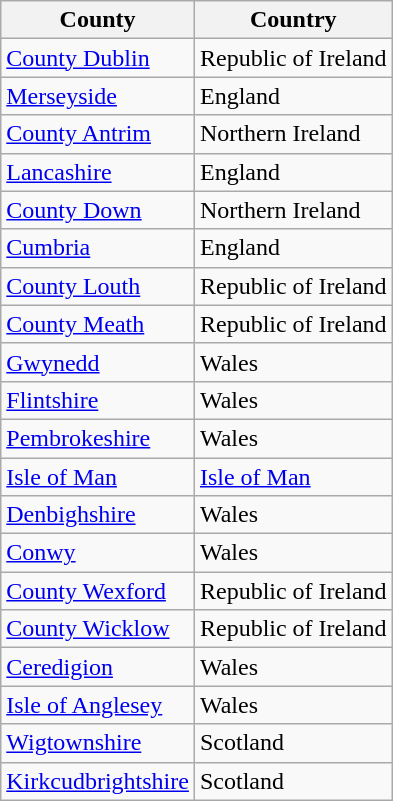<table class="wikitable sortable">
<tr>
<th>County</th>
<th>Country</th>
</tr>
<tr>
<td><a href='#'>County Dublin</a></td>
<td>Republic of Ireland</td>
</tr>
<tr>
<td><a href='#'>Merseyside</a></td>
<td>England</td>
</tr>
<tr>
<td><a href='#'>County Antrim</a></td>
<td>Northern Ireland</td>
</tr>
<tr>
<td><a href='#'>Lancashire</a></td>
<td>England</td>
</tr>
<tr>
<td><a href='#'>County Down</a></td>
<td>Northern Ireland</td>
</tr>
<tr>
<td><a href='#'>Cumbria</a></td>
<td>England</td>
</tr>
<tr>
<td><a href='#'>County Louth</a></td>
<td>Republic of Ireland</td>
</tr>
<tr>
<td><a href='#'>County Meath</a></td>
<td>Republic of Ireland</td>
</tr>
<tr>
<td><a href='#'>Gwynedd</a></td>
<td>Wales</td>
</tr>
<tr>
<td><a href='#'>Flintshire</a></td>
<td>Wales</td>
</tr>
<tr>
<td><a href='#'>Pembrokeshire</a></td>
<td>Wales</td>
</tr>
<tr>
<td><a href='#'>Isle of Man</a></td>
<td><a href='#'>Isle of Man</a></td>
</tr>
<tr>
<td><a href='#'>Denbighshire</a></td>
<td>Wales</td>
</tr>
<tr>
<td><a href='#'>Conwy</a></td>
<td>Wales</td>
</tr>
<tr>
<td><a href='#'>County Wexford</a></td>
<td>Republic of Ireland</td>
</tr>
<tr>
<td><a href='#'>County Wicklow</a></td>
<td>Republic of Ireland</td>
</tr>
<tr>
<td><a href='#'>Ceredigion</a></td>
<td>Wales</td>
</tr>
<tr>
<td><a href='#'>Isle of Anglesey</a></td>
<td>Wales</td>
</tr>
<tr>
<td><a href='#'>Wigtownshire</a></td>
<td>Scotland</td>
</tr>
<tr>
<td><a href='#'>Kirkcudbrightshire</a></td>
<td>Scotland</td>
</tr>
</table>
